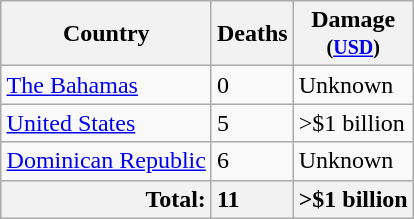<table class="wikitable" style="float:right;">
<tr>
<th>Country</th>
<th>Deaths</th>
<th>Damage<br><small>(<a href='#'>USD</a>)</small></th>
</tr>
<tr>
<td><a href='#'>The Bahamas</a></td>
<td>0</td>
<td>Unknown</td>
</tr>
<tr>
<td><a href='#'>United States</a></td>
<td>5</td>
<td>>$1 billion</td>
</tr>
<tr>
<td><a href='#'>Dominican Republic</a></td>
<td>6</td>
<td>Unknown</td>
</tr>
<tr>
<th style="text-align:right;">Total:</th>
<th style="text-align:left;">11</th>
<th style="text-align:left;">>$1 billion</th>
</tr>
</table>
